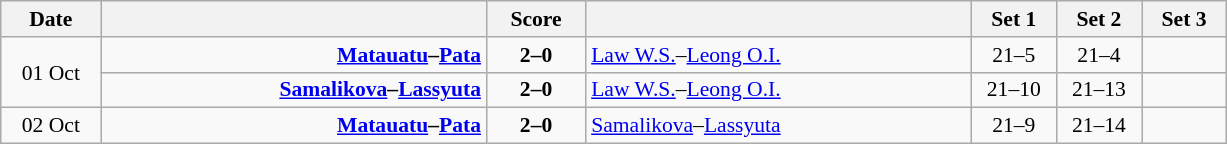<table class="wikitable" style="text-align: center; font-size:90% ">
<tr>
<th width="60">Date</th>
<th align="right" width="250"></th>
<th width="60">Score</th>
<th align="left" width="250"></th>
<th width="50">Set 1</th>
<th width="50">Set 2</th>
<th width="50">Set 3</th>
</tr>
<tr>
<td rowspan=2>01 Oct</td>
<td align=right><strong><a href='#'>Matauatu</a>–<a href='#'>Pata</a> </strong></td>
<td align=center><strong>2–0</strong></td>
<td align=left> <a href='#'>Law W.S.</a>–<a href='#'>Leong O.I.</a></td>
<td>21–5</td>
<td>21–4</td>
<td></td>
</tr>
<tr>
<td align=right><strong><a href='#'>Samalikova</a>–<a href='#'>Lassyuta</a> </strong></td>
<td align=center><strong>2–0</strong></td>
<td align=left> <a href='#'>Law W.S.</a>–<a href='#'>Leong O.I.</a></td>
<td>21–10</td>
<td>21–13</td>
<td></td>
</tr>
<tr>
<td>02 Oct</td>
<td align=right><strong><a href='#'>Matauatu</a>–<a href='#'>Pata</a> </strong></td>
<td align=center><strong>2–0</strong></td>
<td align=left> <a href='#'>Samalikova</a>–<a href='#'>Lassyuta</a></td>
<td>21–9</td>
<td>21–14</td>
<td></td>
</tr>
</table>
